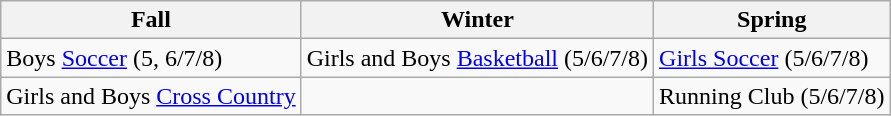<table class="wikitable">
<tr>
<th>Fall</th>
<th>Winter</th>
<th>Spring</th>
</tr>
<tr>
<td>Boys <a href='#'>Soccer</a> (5, 6/7/8)</td>
<td>Girls and Boys <a href='#'>Basketball</a> (5/6/7/8)</td>
<td><a href='#'>Girls Soccer</a> (5/6/7/8)</td>
</tr>
<tr>
<td>Girls and Boys <a href='#'>Cross Country</a></td>
<td></td>
<td>Running Club (5/6/7/8)</td>
</tr>
</table>
